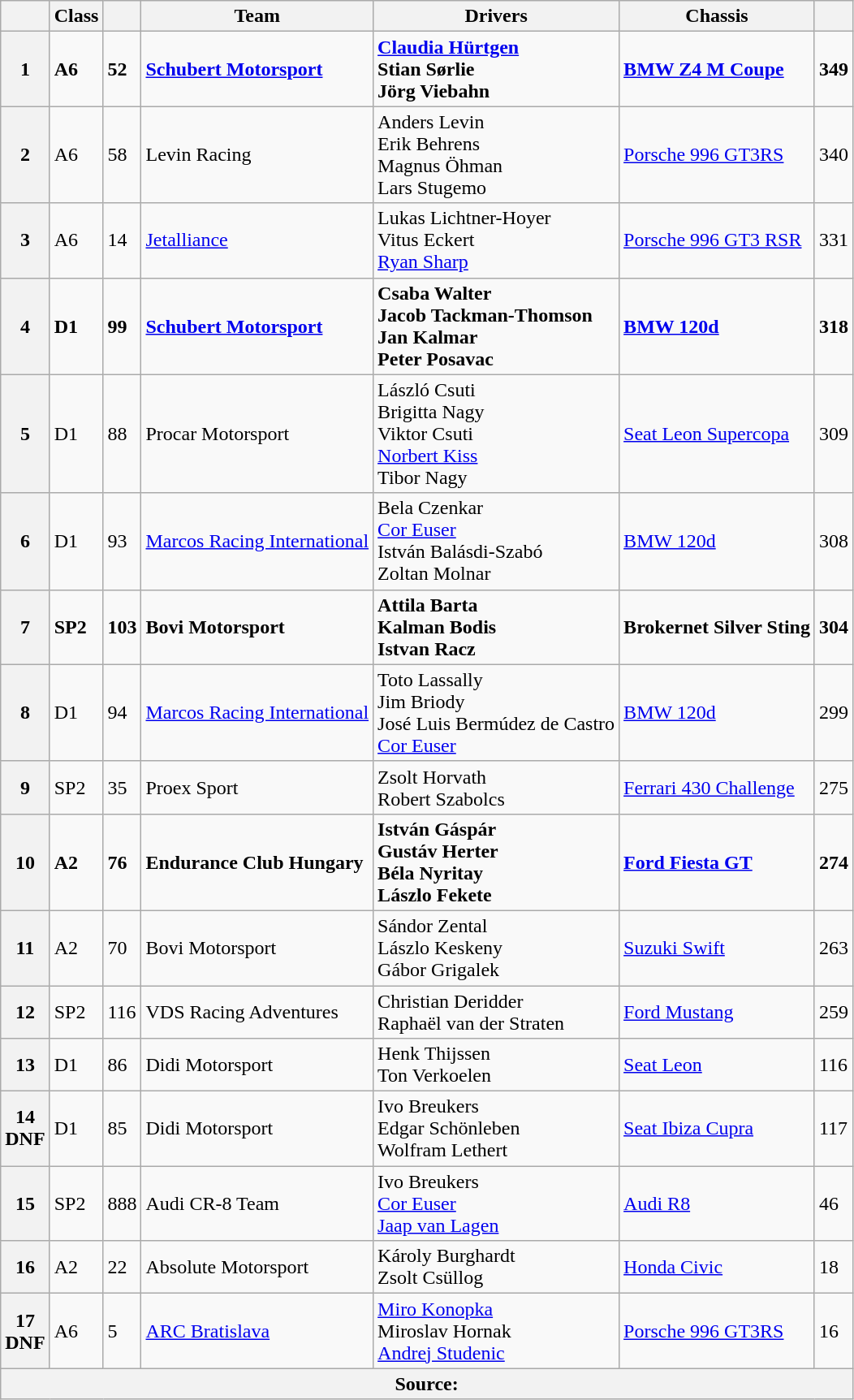<table class="wikitable">
<tr>
<th></th>
<th>Class</th>
<th></th>
<th>Team</th>
<th>Drivers</th>
<th>Chassis</th>
<th></th>
</tr>
<tr>
<th>1</th>
<td><strong>A6</strong></td>
<td><strong>52</strong></td>
<td><strong> <a href='#'>Schubert Motorsport</a></strong></td>
<td><strong> <a href='#'>Claudia Hürtgen</a><br> Stian Sørlie<br> Jörg Viebahn</strong></td>
<td><a href='#'><strong>BMW Z4 M Coupe</strong></a></td>
<td><strong>349</strong></td>
</tr>
<tr>
<th>2</th>
<td>A6</td>
<td>58</td>
<td> Levin Racing</td>
<td> Anders Levin<br> Erik Behrens<br> Magnus Öhman<br> Lars Stugemo</td>
<td><a href='#'>Porsche 996 GT3RS</a></td>
<td>340</td>
</tr>
<tr>
<th>3</th>
<td>A6</td>
<td>14</td>
<td> <a href='#'>Jetalliance</a></td>
<td> Lukas Lichtner-Hoyer<br> Vitus Eckert<br> <a href='#'>Ryan Sharp</a></td>
<td><a href='#'>Porsche 996 GT3 RSR</a></td>
<td>331</td>
</tr>
<tr>
<th>4</th>
<td><strong>D1</strong></td>
<td><strong>99</strong></td>
<td><strong> <a href='#'>Schubert Motorsport</a></strong></td>
<td><strong> Csaba Walter<br> Jacob Tackman-Thomson<br> Jan Kalmar<br> Peter Posavac</strong></td>
<td><a href='#'><strong>BMW 120d</strong></a></td>
<td><strong>318</strong></td>
</tr>
<tr>
<th>5</th>
<td>D1</td>
<td>88</td>
<td> Procar Motorsport</td>
<td> László Csuti<br> Brigitta Nagy<br> Viktor Csuti<br> <a href='#'>Norbert Kiss</a><br> Tibor Nagy</td>
<td><a href='#'>Seat Leon Supercopa</a></td>
<td>309</td>
</tr>
<tr>
<th>6</th>
<td>D1</td>
<td>93</td>
<td> <a href='#'>Marcos Racing International</a></td>
<td> Bela Czenkar<br> <a href='#'>Cor Euser</a> <br> István Balásdi-Szabó<br> Zoltan Molnar</td>
<td><a href='#'>BMW 120d</a></td>
<td>308</td>
</tr>
<tr>
<th>7</th>
<td><strong>SP2</strong></td>
<td><strong>103</strong></td>
<td><strong> Bovi Motorsport</strong></td>
<td><strong> Attila Barta<br> Kalman Bodis<br> Istvan Racz</strong></td>
<td><strong>Brokernet Silver Sting</strong></td>
<td><strong>304</strong></td>
</tr>
<tr>
<th>8</th>
<td>D1</td>
<td>94</td>
<td> <a href='#'>Marcos Racing International</a></td>
<td> Toto Lassally<br> Jim Briody<br> José Luis Bermúdez de Castro<br> <a href='#'>Cor Euser</a></td>
<td><a href='#'>BMW 120d</a></td>
<td>299</td>
</tr>
<tr>
<th>9</th>
<td>SP2</td>
<td>35</td>
<td> Proex Sport</td>
<td> Zsolt Horvath<br> Robert Szabolcs</td>
<td><a href='#'>Ferrari 430 Challenge</a></td>
<td>275</td>
</tr>
<tr>
<th>10</th>
<td><strong>A2</strong></td>
<td><strong>76</strong></td>
<td><strong> Endurance Club Hungary</strong></td>
<td><strong> István Gáspár<br> Gustáv Herter<br> Béla Nyritay<br> Lászlo Fekete</strong></td>
<td><a href='#'><strong>Ford Fiesta GT</strong></a></td>
<td><strong>274</strong></td>
</tr>
<tr>
<th>11</th>
<td>A2</td>
<td>70</td>
<td> Bovi Motorsport</td>
<td> Sándor Zental<br> Lászlo Keskeny<br> Gábor Grigalek</td>
<td><a href='#'>Suzuki Swift</a></td>
<td>263</td>
</tr>
<tr>
<th>12</th>
<td>SP2</td>
<td>116</td>
<td> VDS Racing Adventures</td>
<td> Christian Deridder<br> Raphaël van der Straten</td>
<td><a href='#'>Ford Mustang</a></td>
<td>259</td>
</tr>
<tr>
<th>13</th>
<td>D1</td>
<td>86</td>
<td> Didi Motorsport</td>
<td> Henk Thijssen<br> Ton Verkoelen</td>
<td><a href='#'>Seat Leon</a></td>
<td>116</td>
</tr>
<tr>
<th>14<br>DNF</th>
<td>D1</td>
<td>85</td>
<td> Didi Motorsport</td>
<td> Ivo Breukers<br> Edgar Schönleben<br> Wolfram Lethert</td>
<td><a href='#'>Seat Ibiza Cupra</a></td>
<td>117</td>
</tr>
<tr>
<th>15</th>
<td>SP2</td>
<td>888</td>
<td> Audi CR-8 Team</td>
<td> Ivo Breukers<br> <a href='#'>Cor Euser</a><br> <a href='#'>Jaap van Lagen</a></td>
<td><a href='#'>Audi R8</a></td>
<td>46</td>
</tr>
<tr>
<th>16</th>
<td>A2</td>
<td>22</td>
<td> Absolute Motorsport</td>
<td> Károly Burghardt<br> Zsolt Csüllog</td>
<td><a href='#'>Honda Civic</a></td>
<td>18</td>
</tr>
<tr>
<th>17<br>DNF</th>
<td>A6</td>
<td>5</td>
<td> <a href='#'>ARC Bratislava</a></td>
<td> <a href='#'>Miro Konopka</a><br> Miroslav Hornak<br> <a href='#'>Andrej Studenic</a></td>
<td><a href='#'>Porsche 996 GT3RS</a></td>
<td>16</td>
</tr>
<tr>
<th colspan="7">Source:</th>
</tr>
</table>
